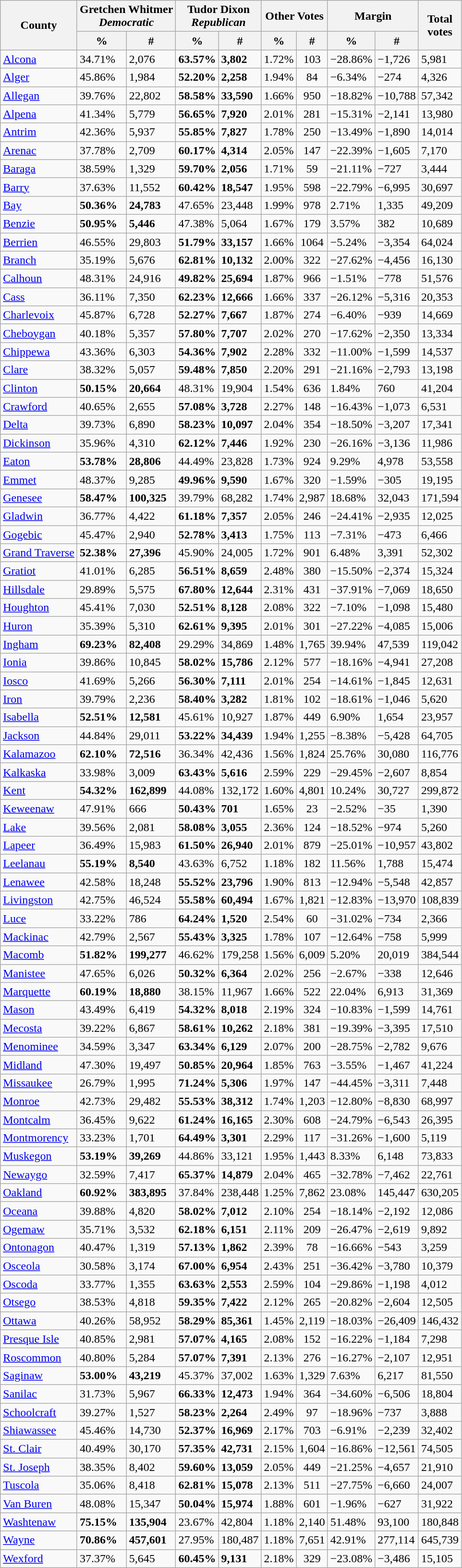<table class="wikitable sortable">
<tr>
<th colspan="1" rowspan="2" style="text-align:center">County</th>
<th colspan="2" style="text-align: center;">Gretchen Whitmer<br><em>Democratic</em></th>
<th colspan="2" style="text-align: center;">Tudor Dixon<br><em>Republican</em></th>
<th colspan="2" style="text-align: center;">Other Votes</th>
<th colspan="2" style="text-align: center;">Margin</th>
<th colspan="1" rowspan="2" style="text-align: center;">Total<br>votes</th>
</tr>
<tr>
<th colspan="1" style="text-align: center;">%</th>
<th colspan="1" style="text-align: center;">#</th>
<th colspan="1" style="text-align: center;">%</th>
<th colspan="1" style="text-align: center;">#</th>
<th colspan="1" style="text-align: center;">%</th>
<th colspan="1" style="text-align: center;">#</th>
<th colspan="1" style="text-align: center;">%</th>
<th colspan="1" style="text-align: center;">#</th>
</tr>
<tr>
<td><a href='#'>Alcona</a></td>
<td>34.71%</td>
<td>2,076</td>
<td><strong>63.57%</strong></td>
<td><strong>3,802</strong></td>
<td align="center">1.72%</td>
<td align="center">103</td>
<td>−28.86%</td>
<td>−1,726</td>
<td>5,981</td>
</tr>
<tr>
<td><a href='#'>Alger</a></td>
<td>45.86%</td>
<td>1,984</td>
<td><strong>52.20%</strong></td>
<td><strong>2,258</strong></td>
<td align="center">1.94%</td>
<td align="center">84</td>
<td>−6.34%</td>
<td>−274</td>
<td>4,326</td>
</tr>
<tr>
<td><a href='#'>Allegan</a></td>
<td>39.76%</td>
<td>22,802</td>
<td><strong>58.58%</strong></td>
<td><strong>33,590</strong></td>
<td align="center">1.66%</td>
<td align="center">950</td>
<td>−18.82%</td>
<td>−10,788</td>
<td>57,342</td>
</tr>
<tr>
<td><a href='#'>Alpena</a></td>
<td>41.34%</td>
<td>5,779</td>
<td><strong>56.65%</strong></td>
<td><strong>7,920</strong></td>
<td align="center">2.01%</td>
<td align="center">281</td>
<td>−15.31%</td>
<td>−2,141</td>
<td>13,980</td>
</tr>
<tr>
<td><a href='#'>Antrim</a></td>
<td>42.36%</td>
<td>5,937</td>
<td><strong>55.85%</strong></td>
<td><strong>7,827</strong></td>
<td align="center">1.78%</td>
<td align="center">250</td>
<td>−13.49%</td>
<td>−1,890</td>
<td>14,014</td>
</tr>
<tr>
<td><a href='#'>Arenac</a></td>
<td>37.78%</td>
<td>2,709</td>
<td><strong>60.17%</strong></td>
<td><strong>4,314</strong></td>
<td align="center">2.05%</td>
<td align="center">147</td>
<td>−22.39%</td>
<td>−1,605</td>
<td>7,170</td>
</tr>
<tr>
<td><a href='#'>Baraga</a></td>
<td>38.59%</td>
<td>1,329</td>
<td><strong>59.70%</strong></td>
<td><strong>2,056</strong></td>
<td align="center">1.71%</td>
<td align="center">59</td>
<td>−21.11%</td>
<td>−727</td>
<td>3,444</td>
</tr>
<tr>
<td><a href='#'>Barry</a></td>
<td>37.63%</td>
<td>11,552</td>
<td><strong>60.42%</strong></td>
<td><strong>18,547</strong></td>
<td align="center">1.95%</td>
<td align="center">598</td>
<td>−22.79%</td>
<td>−6,995</td>
<td>30,697</td>
</tr>
<tr>
<td><a href='#'>Bay</a></td>
<td><strong>50.36%</strong></td>
<td><strong>24,783</strong></td>
<td>47.65%</td>
<td>23,448</td>
<td align="center">1.99%</td>
<td align="center">978</td>
<td>2.71%</td>
<td>1,335</td>
<td>49,209</td>
</tr>
<tr>
<td><a href='#'>Benzie</a></td>
<td><strong>50.95%</strong></td>
<td><strong>5,446</strong></td>
<td>47.38%</td>
<td>5,064</td>
<td align="center">1.67%</td>
<td align="center">179</td>
<td>3.57%</td>
<td>382</td>
<td>10,689</td>
</tr>
<tr>
<td><a href='#'>Berrien</a></td>
<td>46.55%</td>
<td>29,803</td>
<td><strong>51.79%</strong></td>
<td><strong>33,157</strong></td>
<td align="center">1.66%</td>
<td align="center">1064</td>
<td>−5.24%</td>
<td>−3,354</td>
<td>64,024</td>
</tr>
<tr>
<td><a href='#'>Branch</a></td>
<td>35.19%</td>
<td>5,676</td>
<td><strong>62.81%</strong></td>
<td><strong>10,132</strong></td>
<td align="center">2.00%</td>
<td align="center">322</td>
<td>−27.62%</td>
<td>−4,456</td>
<td>16,130</td>
</tr>
<tr>
<td><a href='#'>Calhoun</a></td>
<td>48.31%</td>
<td>24,916</td>
<td><strong>49.82%</strong></td>
<td><strong>25,694</strong></td>
<td align="center">1.87%</td>
<td align="center">966</td>
<td>−1.51%</td>
<td>−778</td>
<td>51,576</td>
</tr>
<tr>
<td><a href='#'>Cass</a></td>
<td>36.11%</td>
<td>7,350</td>
<td><strong>62.23%</strong></td>
<td><strong>12,666</strong></td>
<td align="center">1.66%</td>
<td align="center">337</td>
<td>−26.12%</td>
<td>−5,316</td>
<td>20,353</td>
</tr>
<tr>
<td><a href='#'>Charlevoix</a></td>
<td>45.87%</td>
<td>6,728</td>
<td><strong>52.27%</strong></td>
<td><strong>7,667</strong></td>
<td align="center">1.87%</td>
<td align="center">274</td>
<td>−6.40%</td>
<td>−939</td>
<td>14,669</td>
</tr>
<tr>
<td><a href='#'>Cheboygan</a></td>
<td>40.18%</td>
<td>5,357</td>
<td><strong>57.80%</strong></td>
<td><strong>7,707</strong></td>
<td align="center">2.02%</td>
<td align="center">270</td>
<td>−17.62%</td>
<td>−2,350</td>
<td>13,334</td>
</tr>
<tr>
<td><a href='#'>Chippewa</a></td>
<td>43.36%</td>
<td>6,303</td>
<td><strong>54.36%</strong></td>
<td><strong>7,902</strong></td>
<td align="center">2.28%</td>
<td align="center">332</td>
<td>−11.00%</td>
<td>−1,599</td>
<td>14,537</td>
</tr>
<tr>
<td><a href='#'>Clare</a></td>
<td>38.32%</td>
<td>5,057</td>
<td><strong>59.48%</strong></td>
<td><strong>7,850</strong></td>
<td align="center">2.20%</td>
<td align="center">291</td>
<td>−21.16%</td>
<td>−2,793</td>
<td>13,198</td>
</tr>
<tr>
<td><a href='#'>Clinton</a></td>
<td><strong>50.15%</strong></td>
<td><strong>20,664</strong></td>
<td>48.31%</td>
<td>19,904</td>
<td align="center">1.54%</td>
<td align="center">636</td>
<td>1.84%</td>
<td>760</td>
<td>41,204</td>
</tr>
<tr>
<td><a href='#'>Crawford</a></td>
<td>40.65%</td>
<td>2,655</td>
<td><strong>57.08%</strong></td>
<td><strong>3,728</strong></td>
<td align="center">2.27%</td>
<td align="center">148</td>
<td>−16.43%</td>
<td>−1,073</td>
<td>6,531</td>
</tr>
<tr>
<td><a href='#'>Delta</a></td>
<td>39.73%</td>
<td>6,890</td>
<td><strong>58.23%</strong></td>
<td><strong>10,097</strong></td>
<td align="center">2.04%</td>
<td align="center">354</td>
<td>−18.50%</td>
<td>−3,207</td>
<td>17,341</td>
</tr>
<tr>
<td><a href='#'>Dickinson</a></td>
<td>35.96%</td>
<td>4,310</td>
<td><strong>62.12%</strong></td>
<td><strong>7,446</strong></td>
<td align="center">1.92%</td>
<td align="center">230</td>
<td>−26.16%</td>
<td>−3,136</td>
<td>11,986</td>
</tr>
<tr>
<td><a href='#'>Eaton</a></td>
<td><strong>53.78%</strong></td>
<td><strong>28,806</strong></td>
<td>44.49%</td>
<td>23,828</td>
<td align="center">1.73%</td>
<td align="center">924</td>
<td>9.29%</td>
<td>4,978</td>
<td>53,558</td>
</tr>
<tr>
<td><a href='#'>Emmet</a></td>
<td>48.37%</td>
<td>9,285</td>
<td><strong>49.96%</strong></td>
<td><strong>9,590</strong></td>
<td align="center">1.67%</td>
<td align="center">320</td>
<td>−1.59%</td>
<td>−305</td>
<td>19,195</td>
</tr>
<tr>
<td><a href='#'>Genesee</a></td>
<td><strong>58.47%</strong></td>
<td><strong>100,325</strong></td>
<td>39.79%</td>
<td>68,282</td>
<td align="center">1.74%</td>
<td align="center">2,987</td>
<td>18.68%</td>
<td>32,043</td>
<td>171,594</td>
</tr>
<tr>
<td><a href='#'>Gladwin</a></td>
<td>36.77%</td>
<td>4,422</td>
<td><strong>61.18%</strong></td>
<td><strong>7,357</strong></td>
<td align="center">2.05%</td>
<td align="center">246</td>
<td>−24.41%</td>
<td>−2,935</td>
<td>12,025</td>
</tr>
<tr>
<td><a href='#'>Gogebic</a></td>
<td>45.47%</td>
<td>2,940</td>
<td><strong>52.78%</strong></td>
<td><strong>3,413</strong></td>
<td align="center">1.75%</td>
<td align="center">113</td>
<td>−7.31%</td>
<td>−473</td>
<td>6,466</td>
</tr>
<tr>
<td><a href='#'>Grand Traverse</a></td>
<td><strong>52.38%</strong></td>
<td><strong>27,396</strong></td>
<td>45.90%</td>
<td>24,005</td>
<td align="center">1.72%</td>
<td align="center">901</td>
<td>6.48%</td>
<td>3,391</td>
<td>52,302</td>
</tr>
<tr>
<td><a href='#'>Gratiot</a></td>
<td>41.01%</td>
<td>6,285</td>
<td><strong>56.51%</strong></td>
<td><strong>8,659</strong></td>
<td align="center">2.48%</td>
<td align="center">380</td>
<td>−15.50%</td>
<td>−2,374</td>
<td>15,324</td>
</tr>
<tr>
<td><a href='#'>Hillsdale</a></td>
<td>29.89%</td>
<td>5,575</td>
<td><strong>67.80%</strong></td>
<td><strong>12,644</strong></td>
<td align="center">2.31%</td>
<td align="center">431</td>
<td>−37.91%</td>
<td>−7,069</td>
<td>18,650</td>
</tr>
<tr>
<td><a href='#'>Houghton</a></td>
<td>45.41%</td>
<td>7,030</td>
<td><strong>52.51%</strong></td>
<td><strong>8,128</strong></td>
<td align="center">2.08%</td>
<td align="center">322</td>
<td>−7.10%</td>
<td>−1,098</td>
<td>15,480</td>
</tr>
<tr>
<td><a href='#'>Huron</a></td>
<td>35.39%</td>
<td>5,310</td>
<td><strong>62.61%</strong></td>
<td><strong>9,395</strong></td>
<td align="center">2.01%</td>
<td align="center">301</td>
<td>−27.22%</td>
<td>−4,085</td>
<td>15,006</td>
</tr>
<tr>
<td><a href='#'>Ingham</a></td>
<td><strong>69.23%</strong></td>
<td><strong>82,408</strong></td>
<td>29.29%</td>
<td>34,869</td>
<td align="center">1.48%</td>
<td align="center">1,765</td>
<td>39.94%</td>
<td>47,539</td>
<td>119,042</td>
</tr>
<tr>
<td><a href='#'>Ionia</a></td>
<td>39.86%</td>
<td>10,845</td>
<td><strong>58.02%</strong></td>
<td><strong>15,786</strong></td>
<td align="center">2.12%</td>
<td align="center">577</td>
<td>−18.16%</td>
<td>−4,941</td>
<td>27,208</td>
</tr>
<tr>
<td><a href='#'>Iosco</a></td>
<td>41.69%</td>
<td>5,266</td>
<td><strong>56.30%</strong></td>
<td><strong>7,111</strong></td>
<td align="center">2.01%</td>
<td align="center">254</td>
<td>−14.61%</td>
<td>−1,845</td>
<td>12,631</td>
</tr>
<tr>
<td><a href='#'>Iron</a></td>
<td>39.79%</td>
<td>2,236</td>
<td><strong>58.40%</strong></td>
<td><strong>3,282</strong></td>
<td align="center">1.81%</td>
<td align="center">102</td>
<td>−18.61%</td>
<td>−1,046</td>
<td>5,620</td>
</tr>
<tr>
<td><a href='#'>Isabella</a></td>
<td><strong>52.51%</strong></td>
<td><strong>12,581</strong></td>
<td>45.61%</td>
<td>10,927</td>
<td align="center">1.87%</td>
<td align="center">449</td>
<td>6.90%</td>
<td>1,654</td>
<td>23,957</td>
</tr>
<tr>
<td><a href='#'>Jackson</a></td>
<td>44.84%</td>
<td>29,011</td>
<td><strong>53.22%</strong></td>
<td><strong>34,439</strong></td>
<td align="center">1.94%</td>
<td align="center">1,255</td>
<td>−8.38%</td>
<td>−5,428</td>
<td>64,705</td>
</tr>
<tr>
<td><a href='#'>Kalamazoo</a></td>
<td><strong>62.10%</strong></td>
<td><strong>72,516</strong></td>
<td>36.34%</td>
<td>42,436</td>
<td align="center">1.56%</td>
<td align="center">1,824</td>
<td>25.76%</td>
<td>30,080</td>
<td>116,776</td>
</tr>
<tr>
<td><a href='#'>Kalkaska</a></td>
<td>33.98%</td>
<td>3,009</td>
<td><strong>63.43%</strong></td>
<td><strong>5,616</strong></td>
<td align="center">2.59%</td>
<td align="center">229</td>
<td>−29.45%</td>
<td>−2,607</td>
<td>8,854</td>
</tr>
<tr>
<td><a href='#'>Kent</a></td>
<td><strong>54.32%</strong></td>
<td><strong>162,899</strong></td>
<td>44.08%</td>
<td>132,172</td>
<td align="center">1.60%</td>
<td align="center">4,801</td>
<td>10.24%</td>
<td>30,727</td>
<td>299,872</td>
</tr>
<tr>
<td><a href='#'>Keweenaw</a></td>
<td>47.91%</td>
<td>666</td>
<td><strong>50.43%</strong></td>
<td><strong>701</strong></td>
<td align="center">1.65%</td>
<td align="center">23</td>
<td>−2.52%</td>
<td>−35</td>
<td>1,390</td>
</tr>
<tr>
<td><a href='#'>Lake</a></td>
<td>39.56%</td>
<td>2,081</td>
<td><strong>58.08%</strong></td>
<td><strong>3,055</strong></td>
<td align="center">2.36%</td>
<td align="center">124</td>
<td>−18.52%</td>
<td>−974</td>
<td>5,260</td>
</tr>
<tr>
<td><a href='#'>Lapeer</a></td>
<td>36.49%</td>
<td>15,983</td>
<td><strong>61.50%</strong></td>
<td><strong>26,940</strong></td>
<td align="center">2.01%</td>
<td align="center">879</td>
<td>−25.01%</td>
<td>−10,957</td>
<td>43,802</td>
</tr>
<tr>
<td><a href='#'>Leelanau</a></td>
<td><strong>55.19%</strong></td>
<td><strong>8,540</strong></td>
<td>43.63%</td>
<td>6,752</td>
<td align="center">1.18%</td>
<td align="center">182</td>
<td>11.56%</td>
<td>1,788</td>
<td>15,474</td>
</tr>
<tr>
<td><a href='#'>Lenawee</a></td>
<td>42.58%</td>
<td>18,248</td>
<td><strong>55.52%</strong></td>
<td><strong>23,796</strong></td>
<td align="center">1.90%</td>
<td align="center">813</td>
<td>−12.94%</td>
<td>−5,548</td>
<td>42,857</td>
</tr>
<tr>
<td><a href='#'>Livingston</a></td>
<td>42.75%</td>
<td>46,524</td>
<td><strong>55.58%</strong></td>
<td><strong>60,494</strong></td>
<td align="center">1.67%</td>
<td align="center">1,821</td>
<td>−12.83%</td>
<td>−13,970</td>
<td>108,839</td>
</tr>
<tr>
<td><a href='#'>Luce</a></td>
<td>33.22%</td>
<td>786</td>
<td><strong>64.24%</strong></td>
<td><strong>1,520</strong></td>
<td align="center">2.54%</td>
<td align="center">60</td>
<td>−31.02%</td>
<td>−734</td>
<td>2,366</td>
</tr>
<tr>
<td><a href='#'>Mackinac</a></td>
<td>42.79%</td>
<td>2,567</td>
<td><strong>55.43%</strong></td>
<td><strong>3,325</strong></td>
<td align="center">1.78%</td>
<td align="center">107</td>
<td>−12.64%</td>
<td>−758</td>
<td>5,999</td>
</tr>
<tr>
<td><a href='#'>Macomb</a></td>
<td><strong>51.82%</strong></td>
<td><strong>199,277</strong></td>
<td>46.62%</td>
<td>179,258</td>
<td align="center">1.56%</td>
<td align="center">6,009</td>
<td>5.20%</td>
<td>20,019</td>
<td>384,544</td>
</tr>
<tr>
<td><a href='#'>Manistee</a></td>
<td>47.65%</td>
<td>6,026</td>
<td><strong>50.32%</strong></td>
<td><strong>6,364</strong></td>
<td align="center">2.02%</td>
<td align="center">256</td>
<td>−2.67%</td>
<td>−338</td>
<td>12,646</td>
</tr>
<tr>
<td><a href='#'>Marquette</a></td>
<td><strong>60.19%</strong></td>
<td><strong>18,880</strong></td>
<td>38.15%</td>
<td>11,967</td>
<td align="center">1.66%</td>
<td align="center">522</td>
<td>22.04%</td>
<td>6,913</td>
<td>31,369</td>
</tr>
<tr>
<td><a href='#'>Mason</a></td>
<td>43.49%</td>
<td>6,419</td>
<td><strong>54.32%</strong></td>
<td><strong>8,018</strong></td>
<td align="center">2.19%</td>
<td align="center">324</td>
<td>−10.83%</td>
<td>−1,599</td>
<td>14,761</td>
</tr>
<tr>
<td><a href='#'>Mecosta</a></td>
<td>39.22%</td>
<td>6,867</td>
<td><strong>58.61%</strong></td>
<td><strong>10,262</strong></td>
<td align="center">2.18%</td>
<td align="center">381</td>
<td>−19.39%</td>
<td>−3,395</td>
<td>17,510</td>
</tr>
<tr>
<td><a href='#'>Menominee</a></td>
<td>34.59%</td>
<td>3,347</td>
<td><strong>63.34%</strong></td>
<td><strong>6,129</strong></td>
<td align="center">2.07%</td>
<td align="center">200</td>
<td>−28.75%</td>
<td>−2,782</td>
<td>9,676</td>
</tr>
<tr>
<td><a href='#'>Midland</a></td>
<td>47.30%</td>
<td>19,497</td>
<td><strong>50.85%</strong></td>
<td><strong>20,964</strong></td>
<td align="center">1.85%</td>
<td align="center">763</td>
<td>−3.55%</td>
<td>−1,467</td>
<td>41,224</td>
</tr>
<tr>
<td><a href='#'>Missaukee</a></td>
<td>26.79%</td>
<td>1,995</td>
<td><strong>71.24%</strong></td>
<td><strong>5,306</strong></td>
<td align="center">1.97%</td>
<td align="center">147</td>
<td>−44.45%</td>
<td>−3,311</td>
<td>7,448</td>
</tr>
<tr>
<td><a href='#'>Monroe</a></td>
<td>42.73%</td>
<td>29,482</td>
<td><strong>55.53%</strong></td>
<td><strong>38,312</strong></td>
<td align="center">1.74%</td>
<td align="center">1,203</td>
<td>−12.80%</td>
<td>−8,830</td>
<td>68,997</td>
</tr>
<tr>
<td><a href='#'>Montcalm</a></td>
<td>36.45%</td>
<td>9,622</td>
<td><strong>61.24%</strong></td>
<td><strong>16,165</strong></td>
<td align="center">2.30%</td>
<td align="center">608</td>
<td>−24.79%</td>
<td>−6,543</td>
<td>26,395</td>
</tr>
<tr>
<td><a href='#'>Montmorency</a></td>
<td>33.23%</td>
<td>1,701</td>
<td><strong>64.49%</strong></td>
<td><strong>3,301</strong></td>
<td align="center">2.29%</td>
<td align="center">117</td>
<td>−31.26%</td>
<td>−1,600</td>
<td>5,119</td>
</tr>
<tr>
<td><a href='#'>Muskegon</a></td>
<td><strong>53.19%</strong></td>
<td><strong>39,269</strong></td>
<td>44.86%</td>
<td>33,121</td>
<td align="center">1.95%</td>
<td align="center">1,443</td>
<td>8.33%</td>
<td>6,148</td>
<td>73,833</td>
</tr>
<tr>
<td><a href='#'>Newaygo</a></td>
<td>32.59%</td>
<td>7,417</td>
<td><strong>65.37%</strong></td>
<td><strong>14,879</strong></td>
<td align="center">2.04%</td>
<td align="center">465</td>
<td>−32.78%</td>
<td>−7,462</td>
<td>22,761</td>
</tr>
<tr>
<td><a href='#'>Oakland</a></td>
<td><strong>60.92%</strong></td>
<td><strong>383,895</strong></td>
<td>37.84%</td>
<td>238,448</td>
<td align="center">1.25%</td>
<td align="center">7,862</td>
<td>23.08%</td>
<td>145,447</td>
<td>630,205</td>
</tr>
<tr>
<td><a href='#'>Oceana</a></td>
<td>39.88%</td>
<td>4,820</td>
<td><strong>58.02%</strong></td>
<td><strong>7,012</strong></td>
<td align="center">2.10%</td>
<td align="center">254</td>
<td>−18.14%</td>
<td>−2,192</td>
<td>12,086</td>
</tr>
<tr>
<td><a href='#'>Ogemaw</a></td>
<td>35.71%</td>
<td>3,532</td>
<td><strong>62.18%</strong></td>
<td><strong>6,151</strong></td>
<td align="center">2.11%</td>
<td align="center">209</td>
<td>−26.47%</td>
<td>−2,619</td>
<td>9,892</td>
</tr>
<tr>
<td><a href='#'>Ontonagon</a></td>
<td>40.47%</td>
<td>1,319</td>
<td><strong>57.13%</strong></td>
<td><strong>1,862</strong></td>
<td align="center">2.39%</td>
<td align="center">78</td>
<td>−16.66%</td>
<td>−543</td>
<td>3,259</td>
</tr>
<tr>
<td><a href='#'>Osceola</a></td>
<td>30.58%</td>
<td>3,174</td>
<td><strong>67.00%</strong></td>
<td><strong>6,954</strong></td>
<td align="center">2.43%</td>
<td align="center">251</td>
<td>−36.42%</td>
<td>−3,780</td>
<td>10,379</td>
</tr>
<tr>
<td><a href='#'>Oscoda</a></td>
<td>33.77%</td>
<td>1,355</td>
<td><strong>63.63%</strong></td>
<td><strong>2,553</strong></td>
<td align="center">2.59%</td>
<td align="center">104</td>
<td>−29.86%</td>
<td>−1,198</td>
<td>4,012</td>
</tr>
<tr>
<td><a href='#'>Otsego</a></td>
<td>38.53%</td>
<td>4,818</td>
<td><strong>59.35%</strong></td>
<td><strong>7,422</strong></td>
<td align="center">2.12%</td>
<td align="center">265</td>
<td>−20.82%</td>
<td>−2,604</td>
<td>12,505</td>
</tr>
<tr>
<td><a href='#'>Ottawa</a></td>
<td>40.26%</td>
<td>58,952</td>
<td><strong>58.29%</strong></td>
<td><strong>85,361</strong></td>
<td align="center">1.45%</td>
<td align="center">2,119</td>
<td>−18.03%</td>
<td>−26,409</td>
<td>146,432</td>
</tr>
<tr>
<td><a href='#'>Presque Isle</a></td>
<td>40.85%</td>
<td>2,981</td>
<td><strong>57.07%</strong></td>
<td><strong>4,165</strong></td>
<td align="center">2.08%</td>
<td align="center">152</td>
<td>−16.22%</td>
<td>−1,184</td>
<td>7,298</td>
</tr>
<tr>
<td><a href='#'>Roscommon</a></td>
<td>40.80%</td>
<td>5,284</td>
<td><strong>57.07%</strong></td>
<td><strong>7,391</strong></td>
<td align="center">2.13%</td>
<td align="center">276</td>
<td>−16.27%</td>
<td>−2,107</td>
<td>12,951</td>
</tr>
<tr>
<td><a href='#'>Saginaw</a></td>
<td><strong>53.00%</strong></td>
<td><strong>43,219</strong></td>
<td>45.37%</td>
<td>37,002</td>
<td align="center">1.63%</td>
<td align="center">1,329</td>
<td>7.63%</td>
<td>6,217</td>
<td>81,550</td>
</tr>
<tr>
<td><a href='#'>Sanilac</a></td>
<td>31.73%</td>
<td>5,967</td>
<td><strong>66.33%</strong></td>
<td><strong>12,473</strong></td>
<td align="center">1.94%</td>
<td align="center">364</td>
<td>−34.60%</td>
<td>−6,506</td>
<td>18,804</td>
</tr>
<tr>
<td><a href='#'>Schoolcraft</a></td>
<td>39.27%</td>
<td>1,527</td>
<td><strong>58.23%</strong></td>
<td><strong>2,264</strong></td>
<td align="center">2.49%</td>
<td align="center">97</td>
<td>−18.96%</td>
<td>−737</td>
<td>3,888</td>
</tr>
<tr>
<td><a href='#'>Shiawassee</a></td>
<td>45.46%</td>
<td>14,730</td>
<td><strong>52.37%</strong></td>
<td><strong>16,969</strong></td>
<td align="center">2.17%</td>
<td align="center">703</td>
<td>−6.91%</td>
<td>−2,239</td>
<td>32,402</td>
</tr>
<tr>
<td><a href='#'>St. Clair</a></td>
<td>40.49%</td>
<td>30,170</td>
<td><strong>57.35%</strong></td>
<td><strong>42,731</strong></td>
<td align="center">2.15%</td>
<td align="center">1,604</td>
<td>−16.86%</td>
<td>−12,561</td>
<td>74,505</td>
</tr>
<tr>
<td><a href='#'>St. Joseph</a></td>
<td>38.35%</td>
<td>8,402</td>
<td><strong>59.60%</strong></td>
<td><strong>13,059</strong></td>
<td align="center">2.05%</td>
<td align="center">449</td>
<td>−21.25%</td>
<td>−4,657</td>
<td>21,910</td>
</tr>
<tr>
<td><a href='#'>Tuscola</a></td>
<td>35.06%</td>
<td>8,418</td>
<td><strong>62.81%</strong></td>
<td><strong>15,078</strong></td>
<td align="center">2.13%</td>
<td align="center">511</td>
<td>−27.75%</td>
<td>−6,660</td>
<td>24,007</td>
</tr>
<tr>
<td><a href='#'>Van Buren</a></td>
<td>48.08%</td>
<td>15,347</td>
<td><strong>50.04%</strong></td>
<td><strong>15,974</strong></td>
<td align="center">1.88%</td>
<td align="center">601</td>
<td>−1.96%</td>
<td>−627</td>
<td>31,922</td>
</tr>
<tr>
<td><a href='#'>Washtenaw</a></td>
<td><strong>75.15%</strong></td>
<td><strong>135,904</strong></td>
<td>23.67%</td>
<td>42,804</td>
<td align="center">1.18%</td>
<td align="center">2,140</td>
<td>51.48%</td>
<td>93,100</td>
<td>180,848</td>
</tr>
<tr>
<td><a href='#'>Wayne</a></td>
<td><strong>70.86%</strong></td>
<td><strong>457,601</strong></td>
<td>27.95%</td>
<td>180,487</td>
<td align="center">1.18%</td>
<td align="center">7,651</td>
<td>42.91%</td>
<td>277,114</td>
<td>645,739</td>
</tr>
<tr>
<td><a href='#'>Wexford</a></td>
<td>37.37%</td>
<td>5,645</td>
<td><strong>60.45%</strong></td>
<td><strong>9,131</strong></td>
<td align="center">2.18%</td>
<td align="center">329</td>
<td>−23.08%</td>
<td>−3,486</td>
<td>15,105</td>
</tr>
</table>
